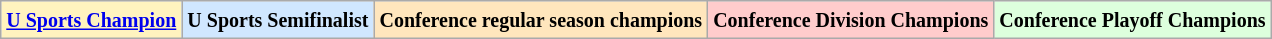<table class="wikitable">
<tr>
<td bgcolor="#FFF3BF"><small><strong><a href='#'>U Sports Champion</a> </strong></small></td>
<td bgcolor="#D0E7FF"><small><strong>U Sports Semifinalist</strong></small></td>
<td bgcolor="#FFE6BD"><small><strong>Conference regular season champions</strong></small></td>
<td bgcolor="#FFCCCC"><small><strong>Conference Division Champions</strong></small></td>
<td bgcolor="#ddffdd"><small><strong>Conference Playoff Champions</strong></small></td>
</tr>
</table>
